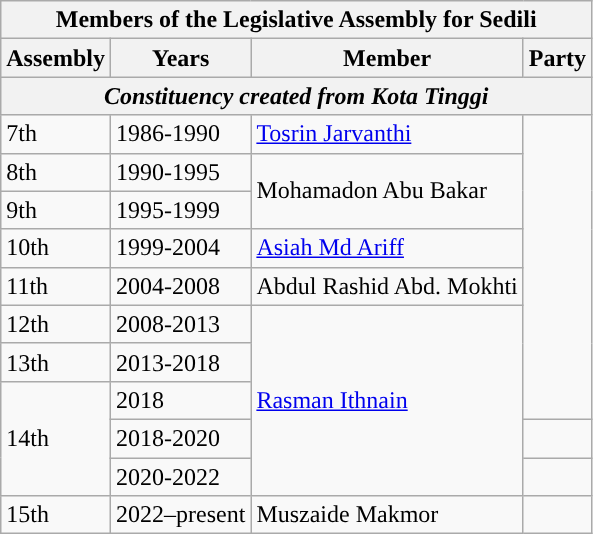<table class=wikitable>
<tr>
<th colspan=4>Members of the Legislative Assembly for Sedili</th>
</tr>
<tr>
<th>Assembly</th>
<th>Years</th>
<th>Member</th>
<th>Party</th>
</tr>
<tr>
<th colspan=4 align=center><em>Constituency created from Kota Tinggi</em></th>
</tr>
<tr>
<td>7th</td>
<td>1986-1990</td>
<td><a href='#'>Tosrin Jarvanthi</a></td>
<td rowspan="8"></td>
</tr>
<tr>
<td>8th</td>
<td>1990-1995</td>
<td rowspan="2">Mohamadon Abu Bakar</td>
</tr>
<tr>
<td>9th</td>
<td>1995-1999</td>
</tr>
<tr>
<td>10th</td>
<td>1999-2004</td>
<td><a href='#'>Asiah Md Ariff</a></td>
</tr>
<tr>
<td>11th</td>
<td>2004-2008</td>
<td>Abdul Rashid Abd. Mokhti</td>
</tr>
<tr>
<td>12th</td>
<td>2008-2013</td>
<td rowspan="5"><a href='#'>Rasman Ithnain</a></td>
</tr>
<tr>
<td>13th</td>
<td>2013-2018</td>
</tr>
<tr>
<td rowspan="3">14th</td>
<td>2018</td>
</tr>
<tr>
<td>2018-2020</td>
<td></td>
</tr>
<tr>
<td>2020-2022</td>
<td></td>
</tr>
<tr>
<td>15th</td>
<td>2022–present</td>
<td>Muszaide Makmor</td>
<td></td>
</tr>
</table>
